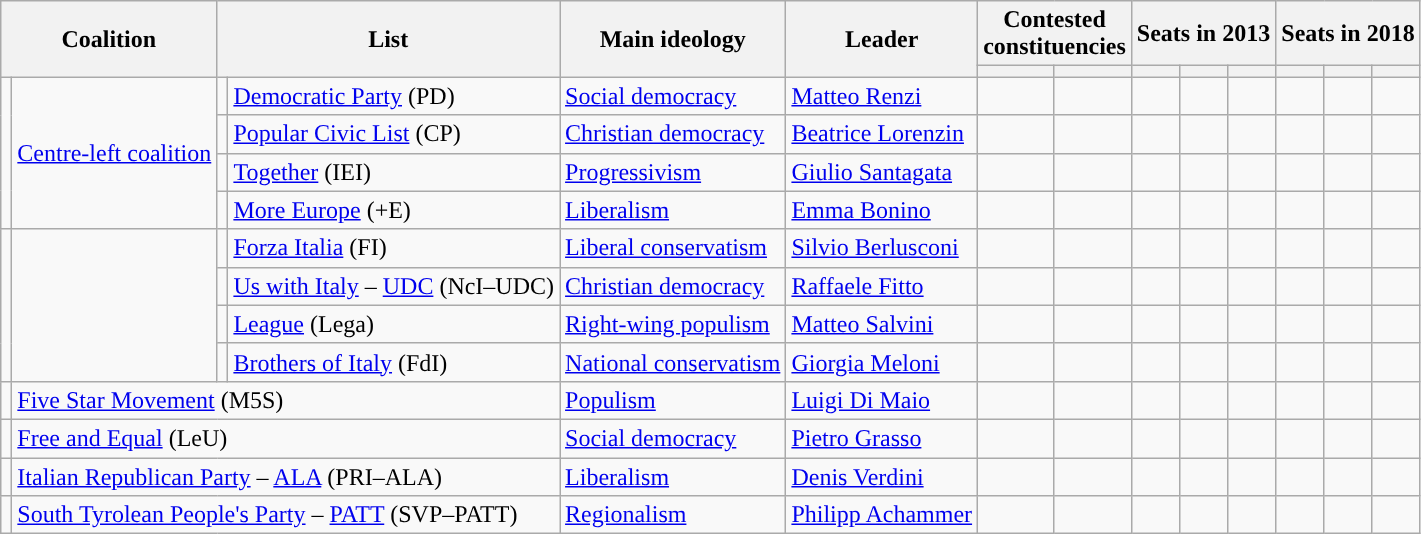<table class=wikitable style="text-align:left">
<tr>
<th colspan="2" rowspan="2">Coalition</th>
<th colspan="2" rowspan="2">List</th>
<th rowspan="2">Main ideology</th>
<th rowspan="2">Leader</th>
<th colspan="2">Contested<br>constituencies</th>
<th colspan="3">Seats in 2013</th>
<th colspan="3">Seats in 2018</th>
</tr>
<tr>
<th></th>
<th></th>
<th></th>
<th></th>
<th></th>
<th></th>
<th></th>
<th></th>
</tr>
<tr>
<td rowspan="4" style="background:"></td>
<td rowspan="4" align=center><a href='#'>Centre-left coalition</a></td>
<td style="background:"></td>
<td><a href='#'>Democratic Party</a> (PD)</td>
<td><a href='#'>Social democracy</a></td>
<td><a href='#'>Matteo Renzi</a></td>
<td></td>
<td></td>
<td></td>
<td></td>
<td></td>
<td></td>
<td></td>
<td></td>
</tr>
<tr>
<td style="background:"></td>
<td><a href='#'>Popular Civic List</a> (CP)</td>
<td><a href='#'>Christian democracy</a></td>
<td><a href='#'>Beatrice Lorenzin</a></td>
<td></td>
<td></td>
<td></td>
<td></td>
<td></td>
<td></td>
<td></td>
<td></td>
</tr>
<tr>
<td style="background:"></td>
<td><a href='#'>Together</a> (IEI)</td>
<td><a href='#'>Progressivism</a></td>
<td><a href='#'>Giulio Santagata</a></td>
<td></td>
<td></td>
<td></td>
<td></td>
<td></td>
<td></td>
<td></td>
<td></td>
</tr>
<tr>
<td style="background:"></td>
<td><a href='#'>More Europe</a> (+E)</td>
<td><a href='#'>Liberalism</a></td>
<td><a href='#'>Emma Bonino</a></td>
<td></td>
<td></td>
<td></td>
<td></td>
<td></td>
<td></td>
<td></td>
<td></td>
</tr>
<tr>
<td rowspan="4" style="background:"></td>
<td rowspan="4" align=center></td>
<td style="background:"></td>
<td><a href='#'>Forza Italia</a> (FI)</td>
<td><a href='#'>Liberal conservatism</a></td>
<td><a href='#'>Silvio Berlusconi</a></td>
<td></td>
<td></td>
<td></td>
<td></td>
<td></td>
<td></td>
<td></td>
<td></td>
</tr>
<tr>
<td style="background:"></td>
<td><a href='#'>Us with Italy</a> – <a href='#'>UDC</a> (NcI–UDC)</td>
<td><a href='#'>Christian democracy</a></td>
<td><a href='#'>Raffaele Fitto</a></td>
<td></td>
<td></td>
<td></td>
<td></td>
<td></td>
<td></td>
<td></td>
<td></td>
</tr>
<tr>
<td style="background:"></td>
<td><a href='#'>League</a> (Lega)</td>
<td><a href='#'>Right-wing populism</a></td>
<td><a href='#'>Matteo Salvini</a></td>
<td></td>
<td></td>
<td></td>
<td></td>
<td></td>
<td></td>
<td></td>
<td></td>
</tr>
<tr>
<td style="background:"></td>
<td><a href='#'>Brothers of Italy</a> (FdI)</td>
<td><a href='#'>National conservatism</a></td>
<td><a href='#'>Giorgia Meloni</a></td>
<td></td>
<td></td>
<td></td>
<td></td>
<td></td>
<td></td>
<td></td>
<td></td>
</tr>
<tr>
<td style="background:"></td>
<td colspan="3"><a href='#'>Five Star Movement</a> (M5S)</td>
<td><a href='#'>Populism</a></td>
<td><a href='#'>Luigi Di Maio</a></td>
<td></td>
<td></td>
<td></td>
<td></td>
<td></td>
<td></td>
<td></td>
<td></td>
</tr>
<tr>
<td style="background:"></td>
<td colspan="3"><a href='#'>Free and Equal</a> (LeU)</td>
<td><a href='#'>Social democracy</a></td>
<td><a href='#'>Pietro Grasso</a></td>
<td></td>
<td></td>
<td></td>
<td></td>
<td></td>
<td></td>
<td></td>
<td></td>
</tr>
<tr>
<td style="background:"></td>
<td colspan="3"><a href='#'>Italian Republican Party</a> – <a href='#'>ALA</a> (PRI–ALA)</td>
<td><a href='#'>Liberalism</a></td>
<td><a href='#'>Denis Verdini</a></td>
<td></td>
<td></td>
<td></td>
<td></td>
<td></td>
<td></td>
<td></td>
<td></td>
</tr>
<tr>
<td style="background:"></td>
<td colspan="3"><a href='#'>South Tyrolean People's Party</a> –  <a href='#'>PATT</a> (SVP–PATT)</td>
<td><a href='#'>Regionalism</a></td>
<td><a href='#'>Philipp Achammer</a></td>
<td></td>
<td></td>
<td></td>
<td></td>
<td></td>
<td></td>
<td></td>
<td></td>
</tr>
</table>
